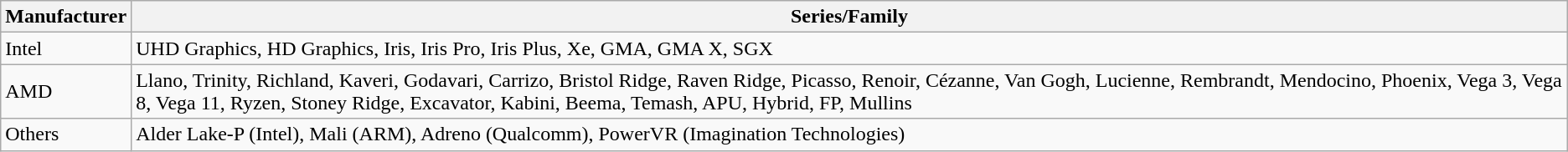<table class="wikitable">
<tr>
<th>Manufacturer</th>
<th>Series/Family</th>
</tr>
<tr>
<td>Intel</td>
<td>UHD Graphics, HD Graphics, Iris, Iris Pro, Iris Plus, Xe, GMA, GMA X, SGX</td>
</tr>
<tr>
<td>AMD</td>
<td>Llano, Trinity, Richland, Kaveri, Godavari, Carrizo, Bristol Ridge, Raven Ridge, Picasso, Renoir, Cézanne, Van Gogh, Lucienne, Rembrandt, Mendocino, Phoenix, Vega 3, Vega 8, Vega 11, Ryzen, Stoney Ridge, Excavator, Kabini, Beema, Temash, APU, Hybrid, FP, Mullins</td>
</tr>
<tr>
<td>Others</td>
<td>Alder Lake-P (Intel), Mali (ARM), Adreno (Qualcomm), PowerVR (Imagination Technologies)</td>
</tr>
</table>
